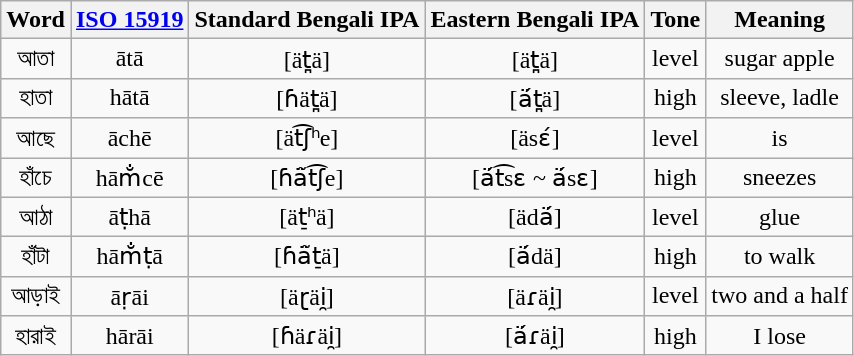<table class="wikitable" style="text-align:center;">
<tr>
<th>Word</th>
<th><a href='#'>ISO 15919</a></th>
<th>Standard Bengali IPA</th>
<th>Eastern Bengali IPA</th>
<th>Tone</th>
<th>Meaning</th>
</tr>
<tr>
<td>আতা</td>
<td>ātā</td>
<td>[ät̪ä]</td>
<td>[ät̪ä]</td>
<td>level</td>
<td>sugar apple</td>
</tr>
<tr>
<td>হাতা</td>
<td>hātā</td>
<td>[ɦät̪ä]</td>
<td>[ä́t̪ä]</td>
<td>high</td>
<td>sleeve, ladle</td>
</tr>
<tr>
<td>আছে</td>
<td>āchē</td>
<td>[ät͡ʃʰe]</td>
<td>[äsɛ́]</td>
<td>level</td>
<td>is</td>
</tr>
<tr>
<td>হাঁচে</td>
<td>hām̐cē</td>
<td>[ɦä̃t͡ʃe]</td>
<td>[ä́t͡sɛ ~ ä́sɛ]</td>
<td>high</td>
<td>sneezes</td>
</tr>
<tr>
<td>আঠা</td>
<td>āṭhā</td>
<td>[ät̠ʰä]</td>
<td>[ädä́]</td>
<td>level</td>
<td>glue</td>
</tr>
<tr>
<td>হাঁটা</td>
<td>hām̐ṭā</td>
<td>[ɦä̃t̠ä]</td>
<td>[ä́dä]</td>
<td>high</td>
<td>to walk</td>
</tr>
<tr>
<td>আড়াই</td>
<td>āṛāi</td>
<td>[äɽäi̯]</td>
<td>[äɾäi̯]</td>
<td>level</td>
<td>two and a half</td>
</tr>
<tr>
<td>হারাই</td>
<td>hārāi</td>
<td>[ɦäɾäi̯]</td>
<td>[ä́ɾäi̯]</td>
<td>high</td>
<td>I lose</td>
</tr>
</table>
